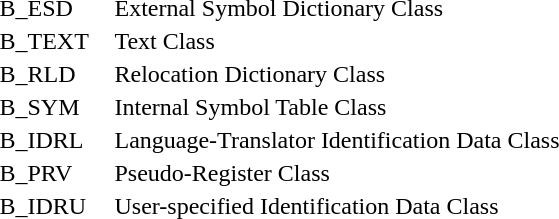<table style="margin-left:2em">
<tr>
<td width=20%>B_ESD</td>
<td>External Symbol Dictionary Class</td>
</tr>
<tr>
<td>B_TEXT</td>
<td>Text Class</td>
</tr>
<tr>
<td>B_RLD</td>
<td>Relocation Dictionary Class</td>
</tr>
<tr>
<td>B_SYM</td>
<td>Internal Symbol Table Class</td>
</tr>
<tr>
<td>B_IDRL</td>
<td>Language-Translator Identification Data Class</td>
</tr>
<tr>
<td>B_PRV</td>
<td>Pseudo-Register Class</td>
</tr>
<tr>
<td>B_IDRU</td>
<td>User-specified Identification Data Class</td>
</tr>
</table>
